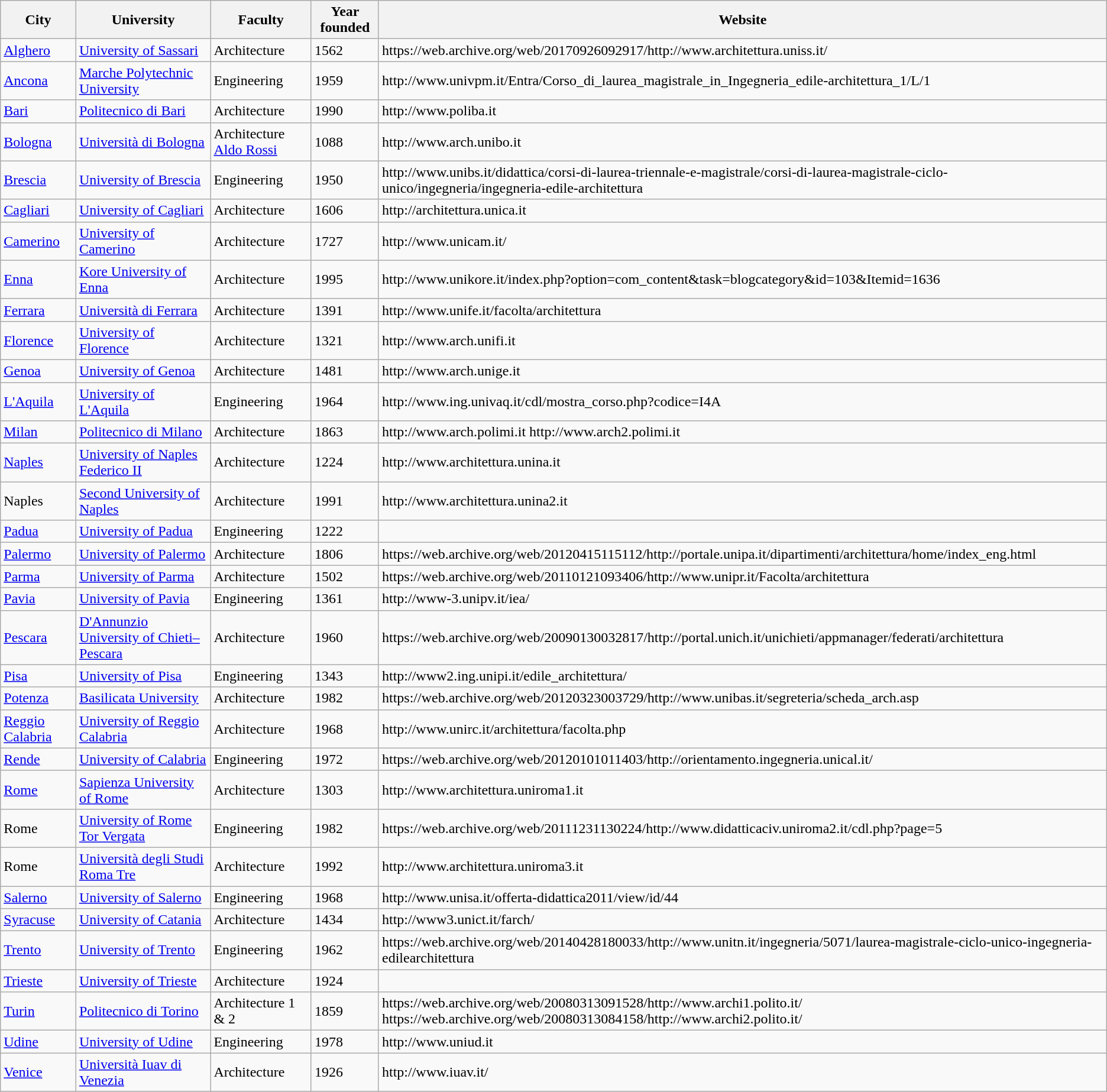<table class="wikitable sortable">
<tr>
<th>City</th>
<th>University</th>
<th>Faculty</th>
<th>Year founded</th>
<th>Website</th>
</tr>
<tr>
<td><a href='#'>Alghero</a></td>
<td><a href='#'>University of Sassari</a></td>
<td>Architecture</td>
<td>1562</td>
<td>https://web.archive.org/web/20170926092917/http://www.architettura.uniss.it/</td>
</tr>
<tr>
<td><a href='#'>Ancona</a></td>
<td><a href='#'>Marche Polytechnic University</a></td>
<td>Engineering</td>
<td>1959</td>
<td>http://www.univpm.it/Entra/Corso_di_laurea_magistrale_in_Ingegneria_edile-architettura_1/L/1</td>
</tr>
<tr>
<td><a href='#'>Bari</a></td>
<td><a href='#'>Politecnico di Bari</a></td>
<td>Architecture</td>
<td>1990</td>
<td>http://www.poliba.it</td>
</tr>
<tr>
<td><a href='#'>Bologna</a></td>
<td><a href='#'>Università di Bologna</a></td>
<td>Architecture <a href='#'>Aldo Rossi</a></td>
<td>1088</td>
<td>http://www.arch.unibo.it</td>
</tr>
<tr>
<td><a href='#'>Brescia</a></td>
<td><a href='#'>University of Brescia</a></td>
<td>Engineering</td>
<td>1950</td>
<td>http://www.unibs.it/didattica/corsi-di-laurea-triennale-e-magistrale/corsi-di-laurea-magistrale-ciclo-unico/ingegneria/ingegneria-edile-architettura </td>
</tr>
<tr>
<td><a href='#'>Cagliari</a></td>
<td><a href='#'>University of Cagliari</a></td>
<td>Architecture</td>
<td>1606</td>
<td>http://architettura.unica.it </td>
</tr>
<tr>
<td><a href='#'>Camerino</a></td>
<td><a href='#'>University of Camerino</a></td>
<td>Architecture</td>
<td>1727</td>
<td>http://www.unicam.it/</td>
</tr>
<tr>
<td><a href='#'>Enna</a></td>
<td><a href='#'>Kore University of Enna</a></td>
<td>Architecture</td>
<td>1995</td>
<td>http://www.unikore.it/index.php?option=com_content&task=blogcategory&id=103&Itemid=1636</td>
</tr>
<tr>
<td><a href='#'>Ferrara</a></td>
<td><a href='#'>Università di Ferrara</a></td>
<td>Architecture</td>
<td>1391</td>
<td>http://www.unife.it/facolta/architettura</td>
</tr>
<tr>
<td><a href='#'>Florence</a></td>
<td><a href='#'>University of Florence</a></td>
<td>Architecture</td>
<td>1321</td>
<td>http://www.arch.unifi.it</td>
</tr>
<tr>
<td><a href='#'>Genoa</a></td>
<td><a href='#'>University of Genoa</a></td>
<td>Architecture</td>
<td>1481</td>
<td>http://www.arch.unige.it </td>
</tr>
<tr>
<td><a href='#'>L'Aquila</a></td>
<td><a href='#'>University of L'Aquila</a></td>
<td>Engineering</td>
<td>1964</td>
<td>http://www.ing.univaq.it/cdl/mostra_corso.php?codice=I4A</td>
</tr>
<tr>
<td><a href='#'>Milan</a></td>
<td><a href='#'>Politecnico di Milano</a></td>
<td>Architecture</td>
<td>1863</td>
<td>http://www.arch.polimi.it  http://www.arch2.polimi.it </td>
</tr>
<tr>
<td><a href='#'>Naples</a></td>
<td><a href='#'>University of Naples Federico II</a></td>
<td>Architecture</td>
<td>1224</td>
<td>http://www.architettura.unina.it </td>
</tr>
<tr>
<td>Naples</td>
<td><a href='#'>Second University of Naples</a></td>
<td>Architecture</td>
<td>1991</td>
<td>http://www.architettura.unina2.it</td>
</tr>
<tr>
<td><a href='#'>Padua</a></td>
<td><a href='#'>University of Padua</a></td>
<td>Engineering</td>
<td>1222</td>
<td></td>
</tr>
<tr>
<td><a href='#'>Palermo</a></td>
<td><a href='#'>University of Palermo</a></td>
<td>Architecture</td>
<td>1806</td>
<td>https://web.archive.org/web/20120415115112/http://portale.unipa.it/dipartimenti/architettura/home/index_eng.html</td>
</tr>
<tr>
<td><a href='#'>Parma</a></td>
<td><a href='#'>University of Parma</a></td>
<td>Architecture</td>
<td>1502</td>
<td>https://web.archive.org/web/20110121093406/http://www.unipr.it/Facolta/architettura</td>
</tr>
<tr>
<td><a href='#'>Pavia</a></td>
<td><a href='#'>University of Pavia</a></td>
<td>Engineering</td>
<td>1361</td>
<td>http://www-3.unipv.it/iea/</td>
</tr>
<tr>
<td><a href='#'>Pescara</a></td>
<td><a href='#'>D'Annunzio University of Chieti–Pescara</a></td>
<td>Architecture</td>
<td>1960</td>
<td>https://web.archive.org/web/20090130032817/http://portal.unich.it/unichieti/appmanager/federati/architettura</td>
</tr>
<tr>
<td><a href='#'>Pisa</a></td>
<td><a href='#'>University of Pisa</a></td>
<td>Engineering</td>
<td>1343</td>
<td>http://www2.ing.unipi.it/edile_architettura/</td>
</tr>
<tr>
<td><a href='#'>Potenza</a></td>
<td><a href='#'>Basilicata University</a></td>
<td>Architecture</td>
<td>1982</td>
<td>https://web.archive.org/web/20120323003729/http://www.unibas.it/segreteria/scheda_arch.asp</td>
</tr>
<tr>
<td><a href='#'>Reggio Calabria</a></td>
<td><a href='#'>University of Reggio Calabria</a></td>
<td>Architecture</td>
<td>1968</td>
<td>http://www.unirc.it/architettura/facolta.php</td>
</tr>
<tr>
<td><a href='#'>Rende</a></td>
<td><a href='#'>University of Calabria</a></td>
<td>Engineering</td>
<td>1972</td>
<td>https://web.archive.org/web/20120101011403/http://orientamento.ingegneria.unical.it/</td>
</tr>
<tr>
<td><a href='#'>Rome</a></td>
<td><a href='#'>Sapienza University of Rome</a></td>
<td>Architecture</td>
<td>1303</td>
<td>http://www.architettura.uniroma1.it</td>
</tr>
<tr>
<td>Rome</td>
<td><a href='#'>University of Rome Tor Vergata</a></td>
<td>Engineering</td>
<td>1982</td>
<td>https://web.archive.org/web/20111231130224/http://www.didatticaciv.uniroma2.it/cdl.php?page=5</td>
</tr>
<tr>
<td>Rome</td>
<td><a href='#'>Università degli Studi Roma Tre</a></td>
<td>Architecture</td>
<td>1992</td>
<td>http://www.architettura.uniroma3.it</td>
</tr>
<tr>
<td><a href='#'>Salerno</a></td>
<td><a href='#'>University of Salerno</a></td>
<td>Engineering</td>
<td>1968</td>
<td>http://www.unisa.it/offerta-didattica2011/view/id/44</td>
</tr>
<tr>
<td><a href='#'>Syracuse</a></td>
<td><a href='#'>University of Catania</a></td>
<td>Architecture</td>
<td>1434</td>
<td>http://www3.unict.it/farch/ </td>
</tr>
<tr>
<td><a href='#'>Trento</a></td>
<td><a href='#'>University of Trento</a></td>
<td>Engineering</td>
<td>1962</td>
<td>https://web.archive.org/web/20140428180033/http://www.unitn.it/ingegneria/5071/laurea-magistrale-ciclo-unico-ingegneria-edilearchitettura</td>
</tr>
<tr>
<td><a href='#'>Trieste</a></td>
<td><a href='#'>University of Trieste</a></td>
<td>Architecture</td>
<td>1924</td>
<td></td>
</tr>
<tr>
<td><a href='#'>Turin</a></td>
<td><a href='#'>Politecnico di Torino</a></td>
<td>Architecture 1 & 2</td>
<td>1859</td>
<td>https://web.archive.org/web/20080313091528/http://www.archi1.polito.it/ https://web.archive.org/web/20080313084158/http://www.archi2.polito.it/</td>
</tr>
<tr>
<td><a href='#'>Udine</a></td>
<td><a href='#'>University of Udine</a></td>
<td>Engineering</td>
<td>1978</td>
<td>http://www.uniud.it</td>
</tr>
<tr>
<td><a href='#'>Venice</a></td>
<td><a href='#'>Università Iuav di Venezia</a></td>
<td>Architecture</td>
<td>1926</td>
<td>http://www.iuav.it/</td>
</tr>
</table>
